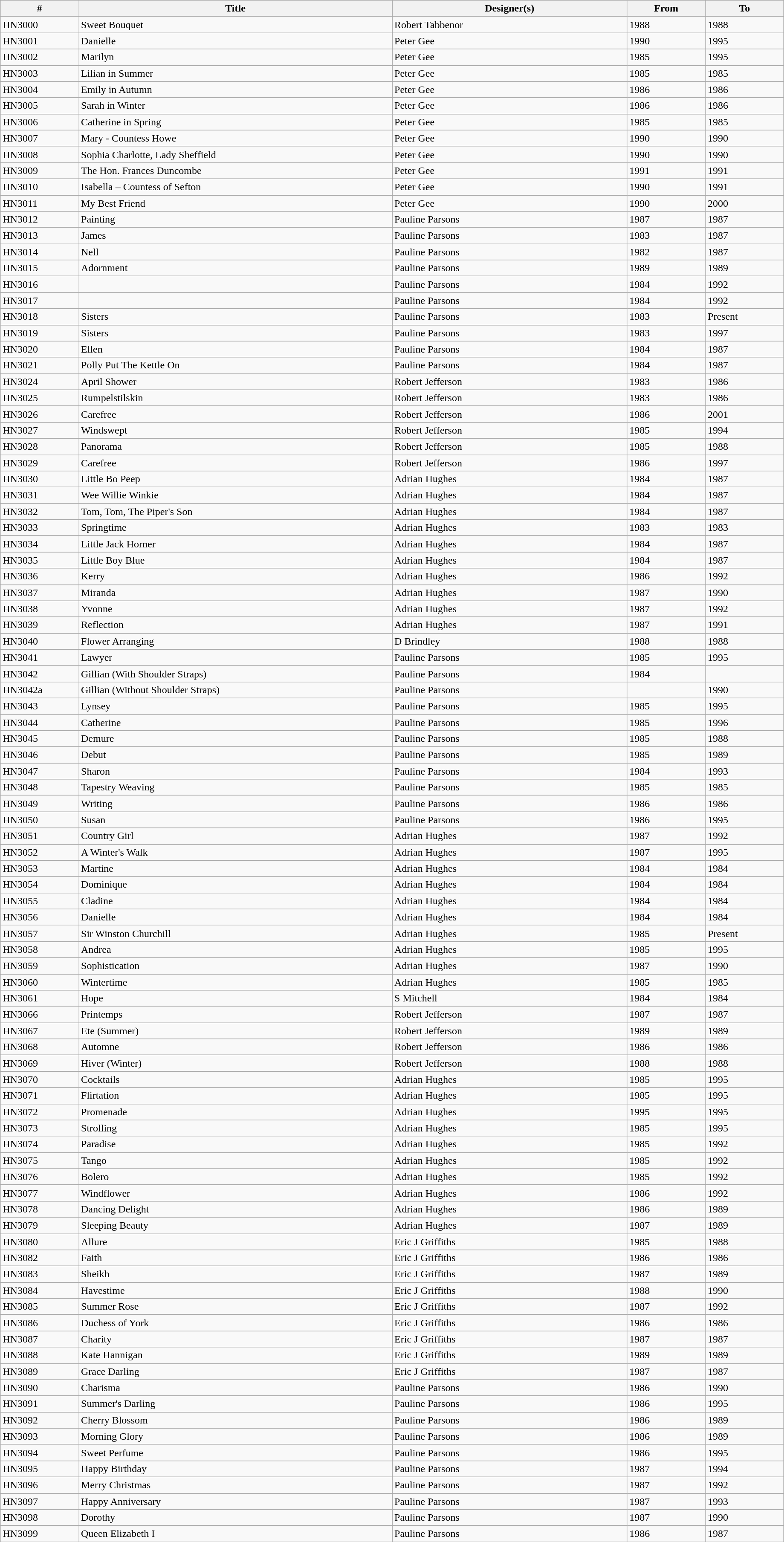<table class="wikitable collapsible" width="97%" border="1" cellpadding="1" cellspacing="0" align="centre">
<tr>
<th width=10%>#</th>
<th width=40%>Title</th>
<th width=30%>Designer(s)</th>
<th width=10%>From</th>
<th width=10%>To</th>
</tr>
<tr>
<td>HN3000</td>
<td>Sweet Bouquet</td>
<td>Robert Tabbenor</td>
<td>1988</td>
<td>1988</td>
</tr>
<tr>
<td>HN3001</td>
<td>Danielle</td>
<td>Peter Gee</td>
<td>1990</td>
<td>1995</td>
</tr>
<tr>
<td>HN3002</td>
<td>Marilyn</td>
<td>Peter Gee</td>
<td>1985</td>
<td>1995</td>
</tr>
<tr>
<td>HN3003</td>
<td>Lilian in Summer</td>
<td>Peter Gee</td>
<td>1985</td>
<td>1985</td>
</tr>
<tr>
<td>HN3004</td>
<td>Emily in Autumn</td>
<td>Peter Gee</td>
<td>1986</td>
<td>1986</td>
</tr>
<tr>
<td>HN3005</td>
<td>Sarah in Winter</td>
<td>Peter Gee</td>
<td>1986</td>
<td>1986</td>
</tr>
<tr>
<td>HN3006</td>
<td>Catherine in Spring</td>
<td>Peter Gee</td>
<td>1985</td>
<td>1985</td>
</tr>
<tr>
<td>HN3007</td>
<td>Mary - Countess Howe</td>
<td>Peter Gee</td>
<td>1990</td>
<td>1990</td>
</tr>
<tr>
<td>HN3008</td>
<td>Sophia Charlotte, Lady Sheffield</td>
<td>Peter Gee</td>
<td>1990</td>
<td>1990</td>
</tr>
<tr>
<td>HN3009</td>
<td>The Hon. Frances Duncombe</td>
<td>Peter Gee</td>
<td>1991</td>
<td>1991</td>
</tr>
<tr>
<td>HN3010</td>
<td>Isabella – Countess of Sefton</td>
<td>Peter Gee</td>
<td>1990</td>
<td>1991</td>
</tr>
<tr>
<td>HN3011</td>
<td>My Best Friend</td>
<td>Peter Gee</td>
<td>1990</td>
<td>2000</td>
</tr>
<tr>
<td>HN3012</td>
<td>Painting</td>
<td>Pauline Parsons</td>
<td>1987</td>
<td>1987</td>
</tr>
<tr>
<td>HN3013</td>
<td>James</td>
<td>Pauline Parsons</td>
<td>1983</td>
<td>1987</td>
</tr>
<tr>
<td>HN3014</td>
<td>Nell</td>
<td>Pauline Parsons</td>
<td>1982</td>
<td>1987</td>
</tr>
<tr>
<td>HN3015</td>
<td>Adornment</td>
<td>Pauline Parsons</td>
<td>1989</td>
<td>1989</td>
</tr>
<tr>
<td>HN3016</td>
<td></td>
<td>Pauline Parsons</td>
<td>1984</td>
<td>1992</td>
</tr>
<tr>
<td>HN3017</td>
<td></td>
<td>Pauline Parsons</td>
<td>1984</td>
<td>1992</td>
</tr>
<tr>
<td>HN3018</td>
<td>Sisters</td>
<td>Pauline Parsons</td>
<td>1983</td>
<td>Present</td>
</tr>
<tr>
<td>HN3019</td>
<td>Sisters</td>
<td>Pauline Parsons</td>
<td>1983</td>
<td>1997</td>
</tr>
<tr>
<td>HN3020</td>
<td>Ellen</td>
<td>Pauline Parsons</td>
<td>1984</td>
<td>1987</td>
</tr>
<tr>
<td>HN3021</td>
<td>Polly Put The Kettle On</td>
<td>Pauline Parsons</td>
<td>1984</td>
<td>1987</td>
</tr>
<tr>
<td>HN3024</td>
<td>April Shower</td>
<td>Robert Jefferson</td>
<td>1983</td>
<td>1986</td>
</tr>
<tr>
<td>HN3025</td>
<td>Rumpelstilskin</td>
<td>Robert Jefferson</td>
<td>1983</td>
<td>1986</td>
</tr>
<tr>
<td>HN3026</td>
<td>Carefree</td>
<td>Robert Jefferson</td>
<td>1986</td>
<td>2001</td>
</tr>
<tr>
<td>HN3027</td>
<td>Windswept</td>
<td>Robert Jefferson</td>
<td>1985</td>
<td>1994</td>
</tr>
<tr>
<td>HN3028</td>
<td>Panorama</td>
<td>Robert Jefferson</td>
<td>1985</td>
<td>1988</td>
</tr>
<tr>
<td>HN3029</td>
<td>Carefree</td>
<td>Robert Jefferson</td>
<td>1986</td>
<td>1997</td>
</tr>
<tr>
<td>HN3030</td>
<td>Little Bo Peep</td>
<td>Adrian Hughes</td>
<td>1984</td>
<td>1987</td>
</tr>
<tr>
<td>HN3031</td>
<td>Wee Willie Winkie</td>
<td>Adrian Hughes</td>
<td>1984</td>
<td>1987</td>
</tr>
<tr>
<td>HN3032</td>
<td>Tom, Tom, The Piper's Son</td>
<td>Adrian Hughes</td>
<td>1984</td>
<td>1987</td>
</tr>
<tr>
<td>HN3033</td>
<td>Springtime</td>
<td>Adrian Hughes</td>
<td>1983</td>
<td>1983</td>
</tr>
<tr>
<td>HN3034</td>
<td>Little Jack Horner</td>
<td>Adrian Hughes</td>
<td>1984</td>
<td>1987</td>
</tr>
<tr>
<td>HN3035</td>
<td>Little Boy Blue</td>
<td>Adrian Hughes</td>
<td>1984</td>
<td>1987</td>
</tr>
<tr>
<td>HN3036</td>
<td>Kerry</td>
<td>Adrian Hughes</td>
<td>1986</td>
<td>1992</td>
</tr>
<tr>
<td>HN3037</td>
<td>Miranda</td>
<td>Adrian Hughes</td>
<td>1987</td>
<td>1990</td>
</tr>
<tr>
<td>HN3038</td>
<td>Yvonne</td>
<td>Adrian Hughes</td>
<td>1987</td>
<td>1992</td>
</tr>
<tr>
<td>HN3039</td>
<td>Reflection</td>
<td>Adrian Hughes</td>
<td>1987</td>
<td>1991</td>
</tr>
<tr>
<td>HN3040</td>
<td>Flower Arranging</td>
<td>D Brindley</td>
<td>1988</td>
<td>1988</td>
</tr>
<tr>
<td>HN3041</td>
<td>Lawyer</td>
<td>Pauline Parsons</td>
<td>1985</td>
<td>1995</td>
</tr>
<tr>
<td>HN3042</td>
<td>Gillian (With Shoulder Straps)</td>
<td>Pauline Parsons</td>
<td>1984</td>
<td></td>
</tr>
<tr>
<td>HN3042a</td>
<td>Gillian (Without Shoulder Straps)</td>
<td>Pauline Parsons</td>
<td></td>
<td>1990</td>
</tr>
<tr>
<td>HN3043</td>
<td>Lynsey</td>
<td>Pauline Parsons</td>
<td>1985</td>
<td>1995</td>
</tr>
<tr>
<td>HN3044</td>
<td>Catherine</td>
<td>Pauline Parsons</td>
<td>1985</td>
<td>1996</td>
</tr>
<tr>
<td>HN3045</td>
<td>Demure</td>
<td>Pauline Parsons</td>
<td>1985</td>
<td>1988</td>
</tr>
<tr>
<td>HN3046</td>
<td>Debut</td>
<td>Pauline Parsons</td>
<td>1985</td>
<td>1989</td>
</tr>
<tr>
<td>HN3047</td>
<td>Sharon</td>
<td>Pauline Parsons</td>
<td>1984</td>
<td>1993</td>
</tr>
<tr>
<td>HN3048</td>
<td>Tapestry Weaving</td>
<td>Pauline Parsons</td>
<td>1985</td>
<td>1985</td>
</tr>
<tr>
<td>HN3049</td>
<td>Writing</td>
<td>Pauline Parsons</td>
<td>1986</td>
<td>1986</td>
</tr>
<tr>
<td>HN3050</td>
<td>Susan</td>
<td>Pauline Parsons</td>
<td>1986</td>
<td>1995</td>
</tr>
<tr>
<td>HN3051</td>
<td>Country Girl</td>
<td>Adrian Hughes</td>
<td>1987</td>
<td>1992</td>
</tr>
<tr>
<td>HN3052</td>
<td>A Winter's Walk</td>
<td>Adrian Hughes</td>
<td>1987</td>
<td>1995</td>
</tr>
<tr>
<td>HN3053</td>
<td>Martine</td>
<td>Adrian Hughes</td>
<td>1984</td>
<td>1984</td>
</tr>
<tr>
<td>HN3054</td>
<td>Dominique</td>
<td>Adrian Hughes</td>
<td>1984</td>
<td>1984</td>
</tr>
<tr>
<td>HN3055</td>
<td>Cladine</td>
<td>Adrian Hughes</td>
<td>1984</td>
<td>1984</td>
</tr>
<tr>
<td>HN3056</td>
<td>Danielle</td>
<td>Adrian Hughes</td>
<td>1984</td>
<td>1984</td>
</tr>
<tr>
<td>HN3057</td>
<td>Sir Winston Churchill</td>
<td>Adrian Hughes</td>
<td>1985</td>
<td>Present</td>
</tr>
<tr>
<td>HN3058</td>
<td>Andrea</td>
<td>Adrian Hughes</td>
<td>1985</td>
<td>1995</td>
</tr>
<tr>
<td>HN3059</td>
<td>Sophistication</td>
<td>Adrian Hughes</td>
<td>1987</td>
<td>1990</td>
</tr>
<tr>
<td>HN3060</td>
<td>Wintertime</td>
<td>Adrian Hughes</td>
<td>1985</td>
<td>1985</td>
</tr>
<tr>
<td>HN3061</td>
<td>Hope</td>
<td>S Mitchell</td>
<td>1984</td>
<td>1984</td>
</tr>
<tr>
<td>HN3066</td>
<td>Printemps</td>
<td>Robert Jefferson</td>
<td>1987</td>
<td>1987</td>
</tr>
<tr>
<td>HN3067</td>
<td>Ete (Summer)</td>
<td>Robert Jefferson</td>
<td>1989</td>
<td>1989</td>
</tr>
<tr>
<td>HN3068</td>
<td>Automne</td>
<td>Robert Jefferson</td>
<td>1986</td>
<td>1986</td>
</tr>
<tr>
<td>HN3069</td>
<td>Hiver (Winter)</td>
<td>Robert Jefferson</td>
<td>1988</td>
<td>1988</td>
</tr>
<tr>
<td>HN3070</td>
<td>Cocktails</td>
<td>Adrian Hughes</td>
<td>1985</td>
<td>1995</td>
</tr>
<tr>
<td>HN3071</td>
<td>Flirtation</td>
<td>Adrian Hughes</td>
<td>1985</td>
<td>1995</td>
</tr>
<tr>
<td>HN3072</td>
<td>Promenade</td>
<td>Adrian Hughes</td>
<td>1995</td>
<td>1995</td>
</tr>
<tr>
<td>HN3073</td>
<td>Strolling</td>
<td>Adrian Hughes</td>
<td>1985</td>
<td>1995</td>
</tr>
<tr>
<td>HN3074</td>
<td>Paradise</td>
<td>Adrian Hughes</td>
<td>1985</td>
<td>1992</td>
</tr>
<tr>
<td>HN3075</td>
<td>Tango</td>
<td>Adrian Hughes</td>
<td>1985</td>
<td>1992</td>
</tr>
<tr>
<td>HN3076</td>
<td>Bolero</td>
<td>Adrian Hughes</td>
<td>1985</td>
<td>1992</td>
</tr>
<tr>
<td>HN3077</td>
<td>Windflower</td>
<td>Adrian Hughes</td>
<td>1986</td>
<td>1992</td>
</tr>
<tr>
<td>HN3078</td>
<td>Dancing Delight</td>
<td>Adrian Hughes</td>
<td>1986</td>
<td>1989</td>
</tr>
<tr>
<td>HN3079</td>
<td>Sleeping Beauty</td>
<td>Adrian Hughes</td>
<td>1987</td>
<td>1989</td>
</tr>
<tr>
<td>HN3080</td>
<td>Allure</td>
<td>Eric J Griffiths</td>
<td>1985</td>
<td>1988</td>
</tr>
<tr>
<td>HN3082</td>
<td>Faith</td>
<td>Eric J Griffiths</td>
<td>1986</td>
<td>1986</td>
</tr>
<tr>
<td>HN3083</td>
<td>Sheikh</td>
<td>Eric J Griffiths</td>
<td>1987</td>
<td>1989</td>
</tr>
<tr>
<td>HN3084</td>
<td>Havestime</td>
<td>Eric J Griffiths</td>
<td>1988</td>
<td>1990</td>
</tr>
<tr>
<td>HN3085</td>
<td>Summer Rose</td>
<td>Eric J Griffiths</td>
<td>1987</td>
<td>1992</td>
</tr>
<tr>
<td>HN3086</td>
<td>Duchess of York</td>
<td>Eric J Griffiths</td>
<td>1986</td>
<td>1986</td>
</tr>
<tr>
<td>HN3087</td>
<td>Charity</td>
<td>Eric J Griffiths</td>
<td>1987</td>
<td>1987</td>
</tr>
<tr>
<td>HN3088</td>
<td>Kate Hannigan</td>
<td>Eric J Griffiths</td>
<td>1989</td>
<td>1989</td>
</tr>
<tr>
<td>HN3089</td>
<td>Grace Darling</td>
<td>Eric J Griffiths</td>
<td>1987</td>
<td>1987</td>
</tr>
<tr>
<td>HN3090</td>
<td>Charisma</td>
<td>Pauline Parsons</td>
<td>1986</td>
<td>1990</td>
</tr>
<tr>
<td>HN3091</td>
<td>Summer's Darling</td>
<td>Pauline Parsons</td>
<td>1986</td>
<td>1995</td>
</tr>
<tr>
<td>HN3092</td>
<td>Cherry Blossom</td>
<td>Pauline Parsons</td>
<td>1986</td>
<td>1989</td>
</tr>
<tr>
<td>HN3093</td>
<td>Morning Glory</td>
<td>Pauline Parsons</td>
<td>1986</td>
<td>1989</td>
</tr>
<tr>
<td>HN3094</td>
<td>Sweet Perfume</td>
<td>Pauline Parsons</td>
<td>1986</td>
<td>1995</td>
</tr>
<tr>
<td>HN3095</td>
<td>Happy Birthday</td>
<td>Pauline Parsons</td>
<td>1987</td>
<td>1994</td>
</tr>
<tr>
<td>HN3096</td>
<td>Merry Christmas</td>
<td>Pauline Parsons</td>
<td>1987</td>
<td>1992</td>
</tr>
<tr>
<td>HN3097</td>
<td>Happy Anniversary</td>
<td>Pauline Parsons</td>
<td>1987</td>
<td>1993</td>
</tr>
<tr>
<td>HN3098</td>
<td>Dorothy</td>
<td>Pauline Parsons</td>
<td>1987</td>
<td>1990</td>
</tr>
<tr>
<td>HN3099</td>
<td>Queen Elizabeth I</td>
<td>Pauline Parsons</td>
<td>1986</td>
<td>1987</td>
</tr>
<tr>
</tr>
</table>
